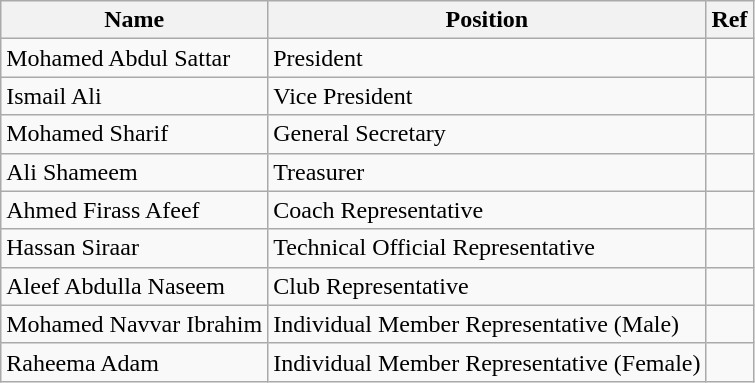<table class="wikitable">
<tr>
<th>Name</th>
<th>Position</th>
<th>Ref</th>
</tr>
<tr>
<td>Mohamed Abdul Sattar</td>
<td>President</td>
<td></td>
</tr>
<tr>
<td>Ismail Ali</td>
<td>Vice President</td>
<td></td>
</tr>
<tr>
<td>Mohamed Sharif</td>
<td>General Secretary</td>
<td></td>
</tr>
<tr>
<td>Ali Shameem</td>
<td>Treasurer</td>
<td></td>
</tr>
<tr>
<td>Ahmed Firass Afeef</td>
<td>Coach Representative</td>
<td></td>
</tr>
<tr>
<td>Hassan Siraar</td>
<td>Technical Official Representative</td>
<td></td>
</tr>
<tr>
<td>Aleef Abdulla Naseem</td>
<td>Club Representative</td>
<td></td>
</tr>
<tr>
<td>Mohamed Navvar Ibrahim</td>
<td>Individual Member Representative (Male)</td>
<td></td>
</tr>
<tr>
<td>Raheema Adam</td>
<td>Individual Member Representative (Female)</td>
<td></td>
</tr>
</table>
